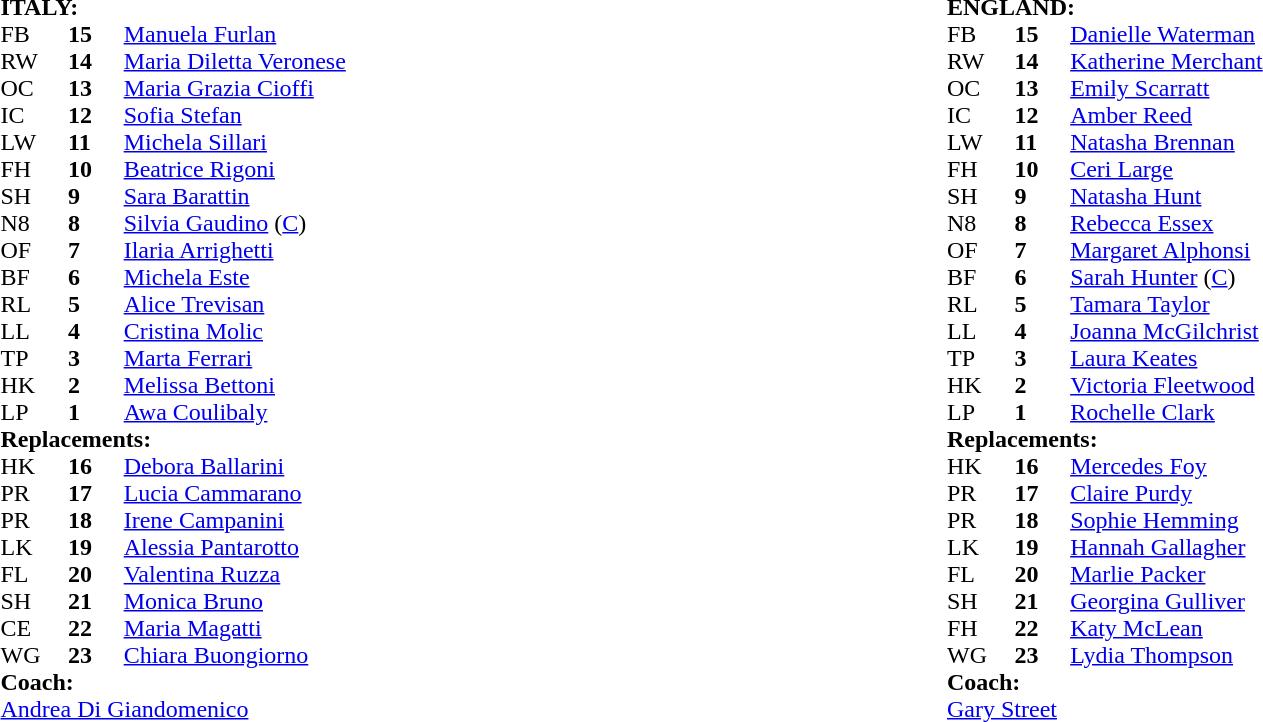<table style="width:100%">
<tr>
<td width="50%"><br><table cellspacing="0" cellpadding="0">
<tr>
<td colspan="4"><strong>ITALY:</strong></td>
</tr>
<tr>
<th width="3%"></th>
<th width="3%"></th>
<th width="22%"></th>
<th width="22%"></th>
</tr>
<tr>
<td>FB</td>
<td><strong>15</strong></td>
<td><a href='#'>Manuela Furlan</a></td>
<td></td>
</tr>
<tr>
<td>RW</td>
<td><strong>14</strong></td>
<td><a href='#'>Maria Diletta Veronese</a></td>
<td></td>
</tr>
<tr>
<td>OC</td>
<td><strong>13</strong></td>
<td><a href='#'>Maria Grazia Cioffi</a></td>
</tr>
<tr>
<td>IC</td>
<td><strong>12</strong></td>
<td><a href='#'>Sofia Stefan</a></td>
</tr>
<tr>
<td>LW</td>
<td><strong>11</strong></td>
<td><a href='#'>Michela Sillari</a></td>
</tr>
<tr>
<td>FH</td>
<td><strong>10</strong></td>
<td><a href='#'>Beatrice Rigoni</a></td>
<td></td>
</tr>
<tr>
<td>SH</td>
<td><strong>9</strong></td>
<td><a href='#'>Sara Barattin</a></td>
</tr>
<tr>
<td>N8</td>
<td><strong>8</strong></td>
<td><a href='#'>Silvia Gaudino</a> (<a href='#'>C</a>)</td>
</tr>
<tr>
<td>OF</td>
<td><strong>7</strong></td>
<td><a href='#'>Ilaria Arrighetti</a></td>
<td></td>
</tr>
<tr>
<td>BF</td>
<td><strong>6</strong></td>
<td><a href='#'>Michela Este</a></td>
<td></td>
</tr>
<tr>
<td>RL</td>
<td><strong>5</strong></td>
<td><a href='#'>Alice Trevisan</a></td>
<td></td>
</tr>
<tr>
<td>LL</td>
<td><strong>4</strong></td>
<td><a href='#'>Cristina Molic</a></td>
</tr>
<tr>
<td>TP</td>
<td><strong>3</strong></td>
<td><a href='#'>Marta Ferrari</a></td>
<td></td>
</tr>
<tr>
<td>HK</td>
<td><strong>2</strong></td>
<td><a href='#'>Melissa Bettoni</a></td>
</tr>
<tr>
<td>LP</td>
<td><strong>1</strong></td>
<td><a href='#'>Awa Coulibaly</a></td>
<td></td>
</tr>
<tr>
<td colspan=4><strong>Replacements:</strong></td>
</tr>
<tr>
<td>HK</td>
<td><strong>16</strong></td>
<td><a href='#'>Debora Ballarini</a></td>
<td></td>
</tr>
<tr>
<td>PR</td>
<td><strong>17</strong></td>
<td><a href='#'>Lucia Cammarano</a></td>
<td></td>
</tr>
<tr>
<td>PR</td>
<td><strong>18</strong></td>
<td><a href='#'>Irene Campanini</a></td>
<td></td>
</tr>
<tr>
<td>LK</td>
<td><strong>19</strong></td>
<td><a href='#'>Alessia Pantarotto</a></td>
<td></td>
</tr>
<tr>
<td>FL</td>
<td><strong>20</strong></td>
<td><a href='#'>Valentina Ruzza</a></td>
<td></td>
</tr>
<tr>
<td>SH</td>
<td><strong>21</strong></td>
<td><a href='#'>Monica Bruno</a></td>
<td></td>
</tr>
<tr>
<td>CE</td>
<td><strong>22</strong></td>
<td><a href='#'>Maria Magatti</a></td>
<td></td>
</tr>
<tr>
<td>WG</td>
<td><strong>23</strong></td>
<td><a href='#'>Chiara Buongiorno</a></td>
<td></td>
</tr>
<tr>
<td colspan="4"><strong>Coach:</strong></td>
</tr>
<tr>
<td colspan="4"> <a href='#'>Andrea Di Giandomenico</a></td>
</tr>
<tr>
</tr>
</table>
</td>
<td width="50%"><br><table cellspacing="0" cellpadding="0">
<tr>
<td colspan="4"><strong>ENGLAND:</strong></td>
</tr>
<tr>
<th width="3%"></th>
<th width="3%"></th>
<th width="22%"></th>
<th width="22%"></th>
</tr>
<tr>
<td>FB</td>
<td><strong>15</strong></td>
<td><a href='#'>Danielle Waterman</a></td>
</tr>
<tr>
<td>RW</td>
<td><strong>14</strong></td>
<td><a href='#'>Katherine Merchant</a></td>
<td></td>
</tr>
<tr>
<td>OC</td>
<td><strong>13</strong></td>
<td><a href='#'>Emily Scarratt</a></td>
</tr>
<tr>
<td>IC</td>
<td><strong>12</strong></td>
<td><a href='#'>Amber Reed</a></td>
</tr>
<tr>
<td>LW</td>
<td><strong>11</strong></td>
<td><a href='#'>Natasha Brennan</a></td>
</tr>
<tr>
<td>FH</td>
<td><strong>10</strong></td>
<td><a href='#'>Ceri Large</a></td>
<td></td>
</tr>
<tr>
<td>SH</td>
<td><strong>9</strong></td>
<td><a href='#'>Natasha Hunt</a></td>
<td></td>
</tr>
<tr>
<td>N8</td>
<td><strong>8</strong></td>
<td><a href='#'>Rebecca Essex</a></td>
</tr>
<tr>
<td>OF</td>
<td><strong>7</strong></td>
<td><a href='#'>Margaret Alphonsi</a></td>
<td></td>
</tr>
<tr>
<td>BF</td>
<td><strong>6</strong></td>
<td><a href='#'>Sarah Hunter</a> (<a href='#'>C</a>)</td>
<td></td>
</tr>
<tr>
<td>RL</td>
<td><strong>5</strong></td>
<td><a href='#'>Tamara Taylor</a></td>
</tr>
<tr>
<td>LL</td>
<td><strong>4</strong></td>
<td><a href='#'>Joanna McGilchrist</a></td>
</tr>
<tr>
<td>TP</td>
<td><strong>3</strong></td>
<td><a href='#'>Laura Keates</a></td>
<td></td>
</tr>
<tr>
<td>HK</td>
<td><strong>2</strong></td>
<td><a href='#'>Victoria Fleetwood</a></td>
<td></td>
</tr>
<tr>
<td>LP</td>
<td><strong>1</strong></td>
<td><a href='#'>Rochelle Clark</a></td>
<td></td>
</tr>
<tr>
<td colspan=4><strong>Replacements:</strong></td>
</tr>
<tr>
<td>HK</td>
<td><strong>16</strong></td>
<td><a href='#'>Mercedes Foy</a></td>
<td></td>
</tr>
<tr>
<td>PR</td>
<td><strong>17</strong></td>
<td><a href='#'>Claire Purdy</a></td>
<td></td>
</tr>
<tr>
<td>PR</td>
<td><strong>18</strong></td>
<td><a href='#'>Sophie Hemming</a></td>
<td></td>
</tr>
<tr>
<td>LK</td>
<td><strong>19</strong></td>
<td><a href='#'>Hannah Gallagher</a></td>
<td></td>
</tr>
<tr>
<td>FL</td>
<td><strong>20</strong></td>
<td><a href='#'>Marlie Packer</a></td>
<td></td>
</tr>
<tr>
<td>SH</td>
<td><strong>21</strong></td>
<td><a href='#'>Georgina Gulliver</a></td>
<td></td>
</tr>
<tr>
<td>FH</td>
<td><strong>22</strong></td>
<td><a href='#'>Katy McLean</a></td>
<td></td>
</tr>
<tr>
<td>WG</td>
<td><strong>23</strong></td>
<td><a href='#'>Lydia Thompson</a></td>
<td></td>
</tr>
<tr>
<td colspan="4"><strong>Coach:</strong></td>
</tr>
<tr>
<td colspan="4"> <a href='#'>Gary Street</a></td>
</tr>
<tr>
</tr>
</table>
</td>
</tr>
</table>
